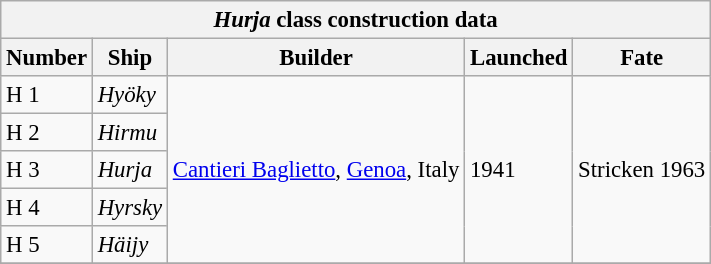<table class="wikitable" style="font-size:95%;">
<tr>
<th colspan="5"><em>Hurja</em> class construction data</th>
</tr>
<tr>
<th scope="col">Number</th>
<th scope="col">Ship</th>
<th scope="col">Builder</th>
<th scope="col">Launched</th>
<th scope="col">Fate</th>
</tr>
<tr>
<td scope="row">H 1</td>
<td><em>Hyöky</em></td>
<td rowspan="5"><a href='#'>Cantieri Baglietto</a>, <a href='#'>Genoa</a>, Italy</td>
<td rowspan="5">1941</td>
<td rowspan="5">Stricken 1963</td>
</tr>
<tr>
<td scope="row">H 2</td>
<td><em>Hirmu</em></td>
</tr>
<tr>
<td scope="row">H 3</td>
<td><em>Hurja</em></td>
</tr>
<tr>
<td scope="row">H 4</td>
<td><em>Hyrsky</em></td>
</tr>
<tr>
<td scope="row">H 5</td>
<td><em>Häijy</em></td>
</tr>
<tr>
</tr>
</table>
